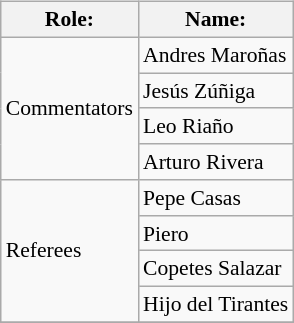<table class=wikitable style="font-size:90%; margin: 0.5em 0 0.5em 1em; float: right; clear: right;">
<tr>
<th>Role:</th>
<th>Name:</th>
</tr>
<tr>
<td rowspan=4>Commentators</td>
<td>Andres Maroñas</td>
</tr>
<tr>
<td>Jesús Zúñiga</td>
</tr>
<tr>
<td>Leo Riaño</td>
</tr>
<tr>
<td>Arturo Rivera</td>
</tr>
<tr>
<td rowspan=4>Referees</td>
<td>Pepe Casas</td>
</tr>
<tr>
<td>Piero</td>
</tr>
<tr>
<td>Copetes Salazar</td>
</tr>
<tr>
<td>Hijo del Tirantes</td>
</tr>
<tr>
</tr>
</table>
